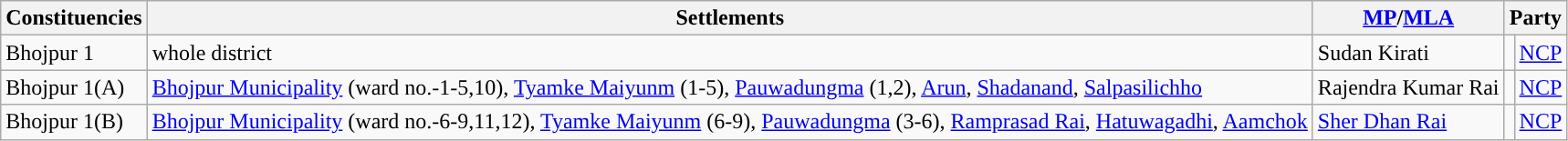<table class="wikitable">
<tr>
<th>Constituencies</th>
<th>Settlements</th>
<th><a href='#'>MP</a>/<a href='#'>MLA</a></th>
<th colspan=2>Party</th>
</tr>
<tr>
<td>Bhojpur 1</td>
<td>whole district</td>
<td>Sudan Kirati</td>
<td></td>
<td><a href='#'>NCP</a></td>
</tr>
<tr>
<td>Bhojpur 1(A)</td>
<td><a href='#'>Bhojpur Municipality</a> (ward no.-1-5,10), <a href='#'>Tyamke Maiyunm</a> (1-5), <a href='#'>Pauwadungma</a> (1,2), <a href='#'>Arun</a>, <a href='#'>Shadanand</a>, <a href='#'>Salpasilichho</a></td>
<td>Rajendra Kumar Rai</td>
<td></td>
<td><a href='#'>NCP</a></td>
</tr>
<tr>
<td>Bhojpur 1(B)</td>
<td><a href='#'>Bhojpur Municipality</a> (ward no.-6-9,11,12), <a href='#'>Tyamke Maiyunm</a> (6-9), <a href='#'>Pauwadungma</a> (3-6), <a href='#'>Ramprasad Rai</a>, <a href='#'>Hatuwagadhi</a>, <a href='#'>Aamchok</a></td>
<td><a href='#'>Sher Dhan Rai</a></td>
<td></td>
<td><a href='#'>NCP</a></td>
</tr>
</table>
